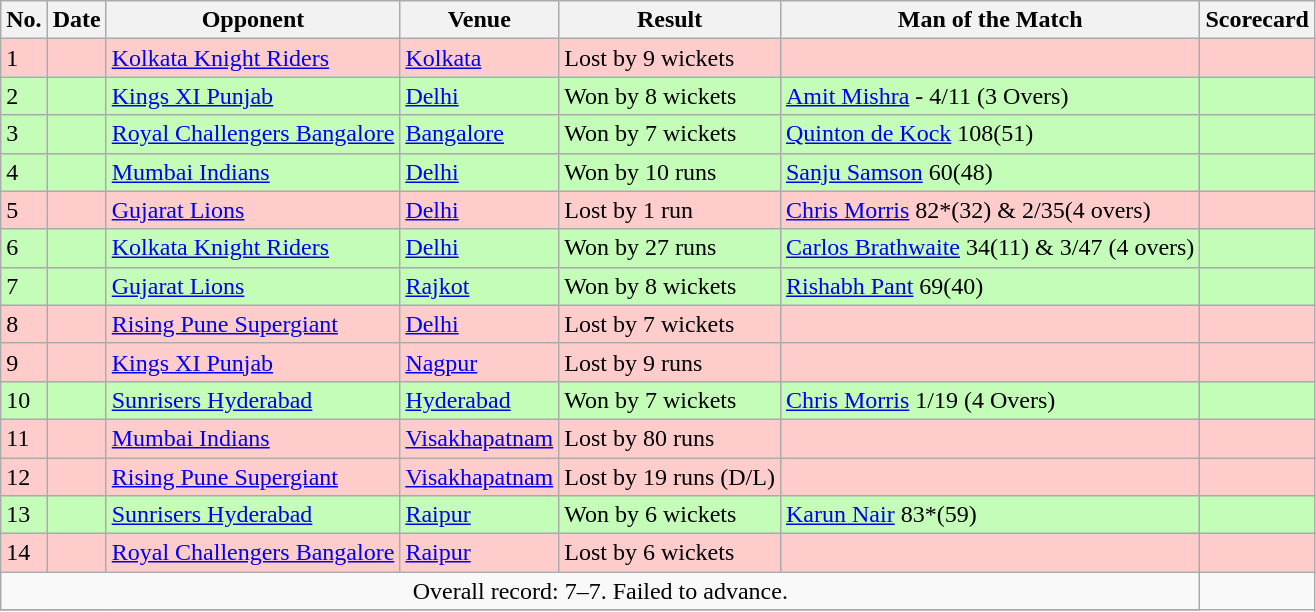<table class="wikitable sortable">
<tr>
<th>No.</th>
<th>Date</th>
<th>Opponent</th>
<th>Venue</th>
<th>Result</th>
<th>Man of the Match</th>
<th>Scorecard</th>
</tr>
<tr style="background:#fcc;">
<td>1</td>
<td></td>
<td><a href='#'>Kolkata Knight Riders</a></td>
<td><a href='#'>Kolkata</a></td>
<td>Lost by 9 wickets</td>
<td></td>
<td></td>
</tr>
<tr style="background:#c3fdb8;">
<td>2</td>
<td></td>
<td><a href='#'>Kings XI Punjab</a></td>
<td><a href='#'>Delhi</a></td>
<td>Won by 8 wickets</td>
<td><a href='#'>Amit Mishra</a> - 4/11 (3 Overs)</td>
<td></td>
</tr>
<tr style="background:#c3fdb8;">
<td>3</td>
<td></td>
<td><a href='#'>Royal Challengers Bangalore</a></td>
<td><a href='#'>Bangalore</a></td>
<td>Won by 7 wickets</td>
<td><a href='#'>Quinton de Kock</a> 108(51)</td>
<td></td>
</tr>
<tr style="background:#c3fdb8;">
<td>4</td>
<td></td>
<td><a href='#'>Mumbai Indians</a></td>
<td><a href='#'>Delhi</a></td>
<td>Won by 10 runs</td>
<td><a href='#'>Sanju Samson</a> 60(48)</td>
<td></td>
</tr>
<tr style="background:#fcc;">
<td>5</td>
<td></td>
<td><a href='#'>Gujarat Lions</a></td>
<td><a href='#'>Delhi</a></td>
<td>Lost by 1 run</td>
<td><a href='#'>Chris Morris</a> 82*(32) & 2/35(4 overs)</td>
<td></td>
</tr>
<tr style="background:#c3fdb8;">
<td>6</td>
<td></td>
<td><a href='#'>Kolkata Knight Riders</a></td>
<td><a href='#'>Delhi</a></td>
<td>Won by 27 runs</td>
<td><a href='#'>Carlos Brathwaite</a> 34(11) & 3/47 (4 overs)</td>
<td></td>
</tr>
<tr style="background:#c3fdb8;">
<td>7</td>
<td></td>
<td><a href='#'>Gujarat Lions</a></td>
<td><a href='#'>Rajkot</a></td>
<td>Won by 8 wickets</td>
<td><a href='#'>Rishabh Pant</a> 69(40)</td>
<td></td>
</tr>
<tr style="background:#fcc;">
<td>8</td>
<td></td>
<td><a href='#'>Rising Pune Supergiant</a></td>
<td><a href='#'>Delhi</a></td>
<td>Lost by 7 wickets</td>
<td></td>
<td></td>
</tr>
<tr style="background:#fcc;">
<td>9</td>
<td></td>
<td><a href='#'>Kings XI Punjab</a></td>
<td><a href='#'>Nagpur</a></td>
<td>Lost by 9 runs</td>
<td></td>
<td></td>
</tr>
<tr style="background:#c3fdb8;">
<td>10</td>
<td></td>
<td><a href='#'>Sunrisers Hyderabad</a></td>
<td><a href='#'>Hyderabad</a></td>
<td>Won by 7 wickets</td>
<td><a href='#'>Chris Morris</a> 1/19 (4 Overs)</td>
<td></td>
</tr>
<tr style="background:#fcc;">
<td>11</td>
<td></td>
<td><a href='#'>Mumbai Indians</a></td>
<td><a href='#'>Visakhapatnam</a></td>
<td>Lost by 80 runs</td>
<td></td>
<td></td>
</tr>
<tr style="background:#fcc;">
<td>12</td>
<td></td>
<td><a href='#'>Rising Pune Supergiant</a></td>
<td><a href='#'>Visakhapatnam</a></td>
<td>Lost by 19 runs (D/L)</td>
<td></td>
<td></td>
</tr>
<tr style="background:#c3fdb8;">
<td>13</td>
<td></td>
<td><a href='#'>Sunrisers Hyderabad</a></td>
<td><a href='#'>Raipur</a></td>
<td>Won by 6 wickets</td>
<td><a href='#'>Karun Nair</a> 83*(59)</td>
<td></td>
</tr>
<tr style="background:#fcc;">
<td>14</td>
<td></td>
<td><a href='#'>Royal Challengers Bangalore</a></td>
<td><a href='#'>Raipur</a></td>
<td>Lost by 6 wickets</td>
<td></td>
<td></td>
</tr>
<tr>
<td colspan="6" style="text-align:center;">Overall record: 7–7. Failed to advance.</td>
</tr>
<tr>
</tr>
</table>
